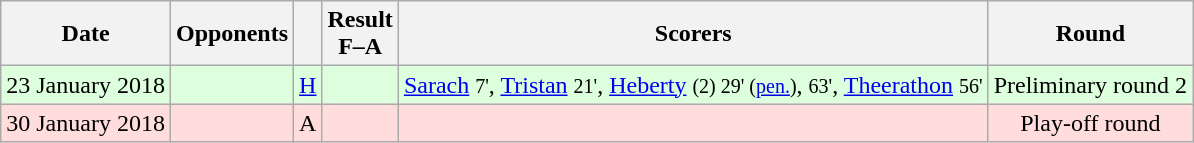<table class="wikitable" style="text-align:center">
<tr>
<th>Date</th>
<th>Opponents</th>
<th></th>
<th>Result<br>F–A</th>
<th>Scorers</th>
<th>Round</th>
</tr>
<tr bgcolor="#ddffdd">
<td nowrap>23 January 2018</td>
<td align=left></td>
<td><a href='#'>H</a></td>
<td nowrap></td>
<td nowrap><a href='#'>Sarach</a> <small>7'</small>, <a href='#'>Tristan</a> <small>21'</small>, <a href='#'>Heberty</a> <small>(2) 29' (<a href='#'>pen.</a>)</small>, <small>63'</small>, <a href='#'>Theerathon</a> <small>56'</small></td>
<td nowrap>Preliminary round 2</td>
</tr>
<tr bgcolor="#ffdddd">
<td nowrap>30 January 2018</td>
<td align=left></td>
<td>A</td>
<td nowrap></td>
<td nowrap></td>
<td nowrap>Play-off round</td>
</tr>
</table>
